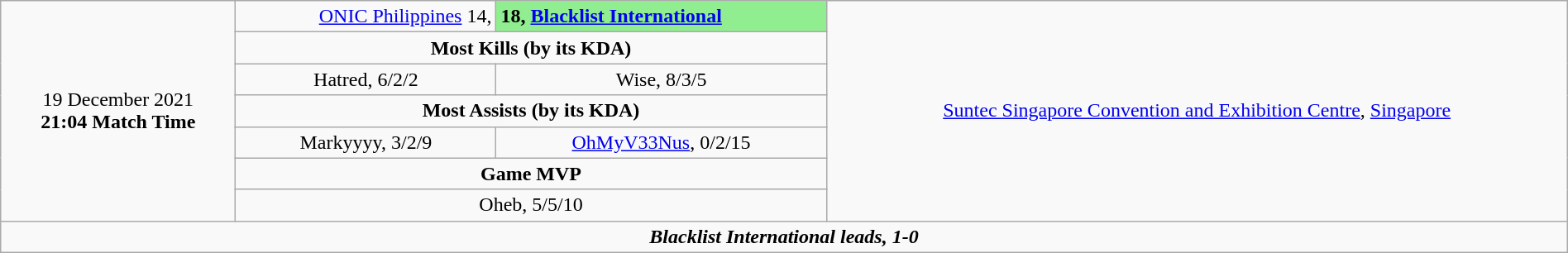<table class="wikitable" style="text-align: center; width: 100%; margin-left: auto; margin-right: auto; border: none;">
<tr>
<td rowspan="7">19 December 2021<br><strong>21:04 Match Time</strong></td>
<td align="right"> <a href='#'>ONIC Philippines</a> 14,</td>
<td bgcolor="#90EE90" align="left"><strong>18, <a href='#'>Blacklist International</a></strong> </td>
<td rowspan="7"><a href='#'>Suntec Singapore Convention and Exhibition Centre</a>, <a href='#'>Singapore</a></td>
</tr>
<tr>
<td colspan="2"><strong>Most Kills (by its KDA)</strong></td>
</tr>
<tr>
<td>Hatred, 6/2/2</td>
<td>Wise, 8/3/5</td>
</tr>
<tr>
<td colspan="2"><strong>Most Assists (by its KDA)</strong></td>
</tr>
<tr>
<td>Markyyyy, 3/2/9</td>
<td><a href='#'>OhMyV33Nus</a>, 0/2/15</td>
</tr>
<tr>
<td colspan="2"><strong>Game MVP</strong></td>
</tr>
<tr>
<td colspan="2">Oheb, 5/5/10</td>
</tr>
<tr>
<td colspan="4"><strong><em>Blacklist International leads, 1-0</em></strong></td>
</tr>
</table>
